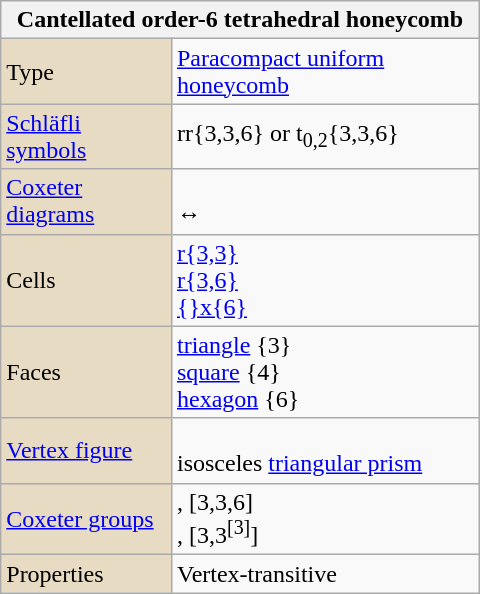<table class="wikitable" align="right" style="margin-left:10px" width="320">
<tr>
<th bgcolor=#e7dcc3 colspan=2>Cantellated order-6 tetrahedral honeycomb<br></th>
</tr>
<tr>
<td bgcolor=#e7dcc3>Type</td>
<td><a href='#'>Paracompact uniform honeycomb</a></td>
</tr>
<tr>
<td bgcolor=#e7dcc3><a href='#'>Schläfli symbols</a></td>
<td>rr{3,3,6} or t<sub>0,2</sub>{3,3,6}</td>
</tr>
<tr>
<td bgcolor=#e7dcc3><a href='#'>Coxeter diagrams</a></td>
<td><br> ↔ </td>
</tr>
<tr>
<td bgcolor=#e7dcc3>Cells</td>
<td><a href='#'>r{3,3}</a> <br><a href='#'>r{3,6}</a> <br><a href='#'>{}x{6}</a> </td>
</tr>
<tr>
<td bgcolor=#e7dcc3>Faces</td>
<td><a href='#'>triangle</a> {3}<br><a href='#'>square</a> {4}<br><a href='#'>hexagon</a> {6}</td>
</tr>
<tr>
<td bgcolor=#e7dcc3><a href='#'>Vertex figure</a></td>
<td><br>isosceles <a href='#'>triangular prism</a></td>
</tr>
<tr>
<td bgcolor=#e7dcc3><a href='#'>Coxeter groups</a></td>
<td>, [3,3,6]<br>, [3,3<sup>[3]</sup>]</td>
</tr>
<tr>
<td bgcolor=#e7dcc3>Properties</td>
<td>Vertex-transitive</td>
</tr>
</table>
